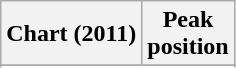<table class="wikitable sortable plainrowheaders" style="text-align:center">
<tr>
<th scope="col">Chart (2011)</th>
<th scope="col">Peak<br>position</th>
</tr>
<tr>
</tr>
<tr>
</tr>
<tr>
</tr>
<tr>
</tr>
<tr>
</tr>
<tr>
</tr>
<tr>
</tr>
<tr>
</tr>
<tr>
</tr>
<tr>
</tr>
<tr>
</tr>
<tr>
</tr>
<tr>
</tr>
<tr>
</tr>
<tr>
</tr>
<tr>
</tr>
<tr>
</tr>
<tr>
</tr>
<tr>
</tr>
<tr>
</tr>
<tr>
</tr>
<tr>
</tr>
</table>
